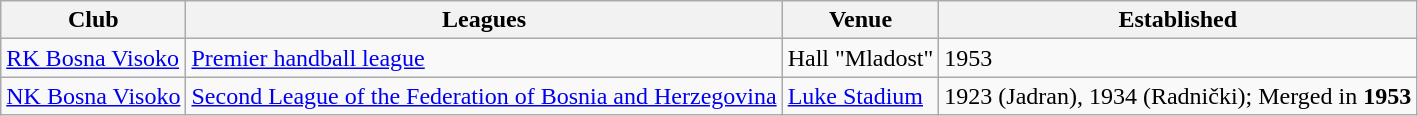<table class="wikitable">
<tr>
<th scope="col">Club</th>
<th scope="col">Leagues</th>
<th scope="col">Venue</th>
<th scope="col">Established</th>
</tr>
<tr>
<td><a href='#'>RK Bosna Visoko</a></td>
<td><a href='#'>Premier handball league</a></td>
<td>Hall "Mladost"</td>
<td>1953</td>
</tr>
<tr>
<td><a href='#'>NK Bosna Visoko</a></td>
<td><a href='#'>Second League of the Federation of Bosnia and Herzegovina</a></td>
<td><a href='#'>Luke Stadium</a></td>
<td>1923 (Jadran), 1934 (Radnički); Merged in <strong>1953</strong></td>
</tr>
</table>
